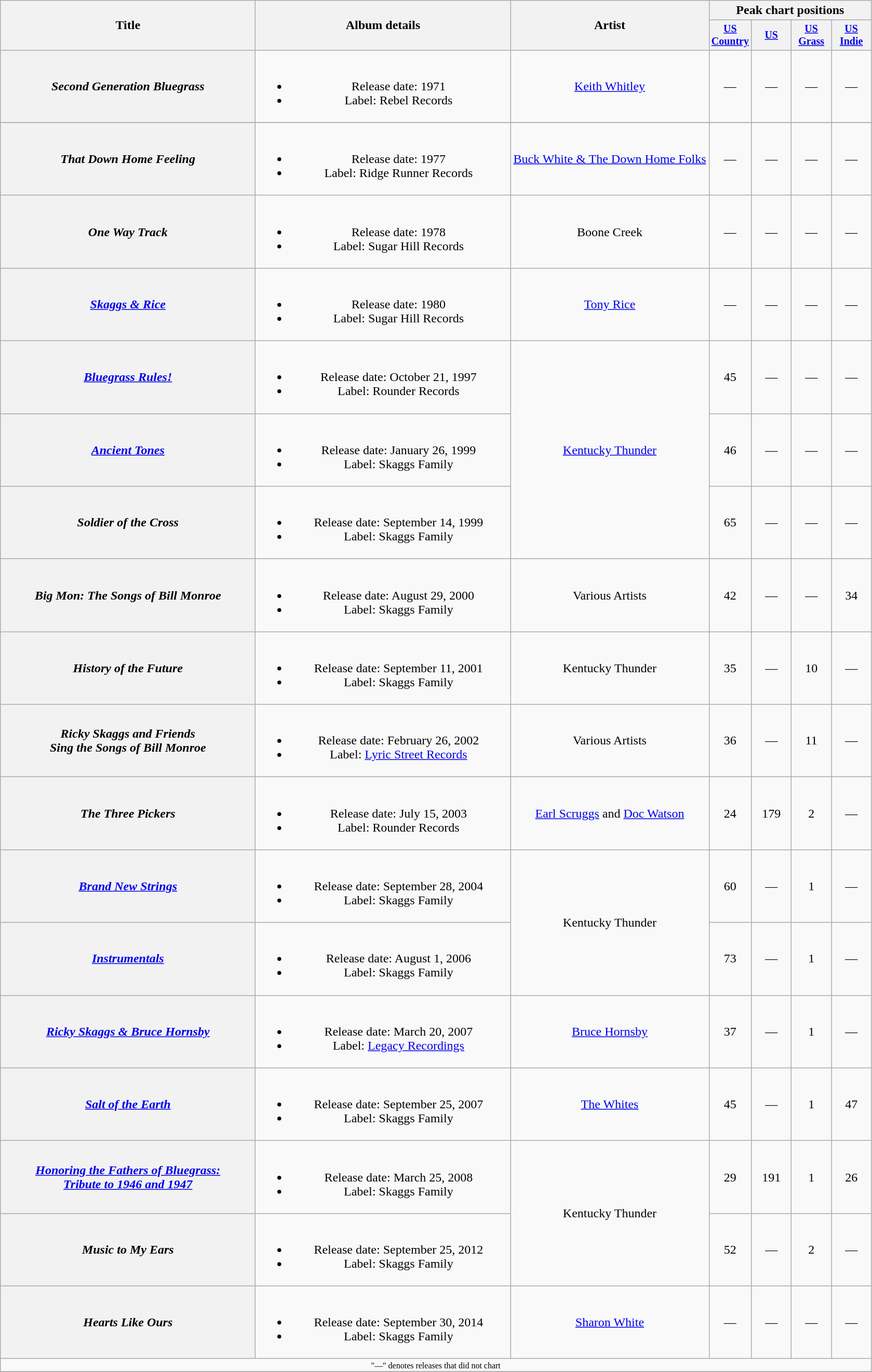<table class="wikitable plainrowheaders" style="text-align:center;">
<tr>
<th rowspan="2" style="width:20em;">Title</th>
<th rowspan="2" style="width:20em;">Album details</th>
<th rowspan="2">Artist</th>
<th colspan="4">Peak chart positions</th>
</tr>
<tr style="font-size:smaller;">
<th width="45"><a href='#'>US Country</a></th>
<th width="45"><a href='#'>US</a></th>
<th width="45"><a href='#'>US Grass</a></th>
<th width="45"><a href='#'>US Indie</a></th>
</tr>
<tr>
<th scope="row"><em>Second Generation Bluegrass</em></th>
<td><br><ul><li>Release date: 1971</li><li>Label: Rebel Records</li></ul></td>
<td><a href='#'>Keith Whitley</a></td>
<td>—</td>
<td>—</td>
<td>—</td>
<td>—</td>
</tr>
<tr>
</tr>
<tr>
<th scope="row"><em>That Down Home Feeling</em></th>
<td><br><ul><li>Release date: 1977</li><li>Label: Ridge Runner Records</li></ul></td>
<td><a href='#'>Buck White & The Down Home Folks</a></td>
<td>—</td>
<td>—</td>
<td>—</td>
<td>—</td>
</tr>
<tr>
<th scope="row"><em>One Way Track</em></th>
<td><br><ul><li>Release date: 1978</li><li>Label: Sugar Hill Records</li></ul></td>
<td>Boone Creek</td>
<td>—</td>
<td>—</td>
<td>—</td>
<td>—</td>
</tr>
<tr>
<th scope="row"><em><a href='#'>Skaggs & Rice</a></em></th>
<td><br><ul><li>Release date: 1980</li><li>Label: Sugar Hill Records</li></ul></td>
<td><a href='#'>Tony Rice</a></td>
<td>—</td>
<td>—</td>
<td>—</td>
<td>—</td>
</tr>
<tr>
<th scope="row"><em><a href='#'>Bluegrass Rules!</a></em></th>
<td><br><ul><li>Release date: October 21, 1997</li><li>Label: Rounder Records</li></ul></td>
<td rowspan="3"><a href='#'>Kentucky Thunder</a></td>
<td>45</td>
<td>—</td>
<td>—</td>
<td>—</td>
</tr>
<tr>
<th scope="row"><em><a href='#'>Ancient Tones</a></em></th>
<td><br><ul><li>Release date: January 26, 1999</li><li>Label: Skaggs Family</li></ul></td>
<td>46</td>
<td>—</td>
<td>—</td>
<td>—</td>
</tr>
<tr>
<th scope="row"><em>Soldier of the Cross</em></th>
<td><br><ul><li>Release date: September 14, 1999</li><li>Label: Skaggs Family</li></ul></td>
<td>65</td>
<td>—</td>
<td>—</td>
<td>—</td>
</tr>
<tr>
<th scope="row"><em>Big Mon: The Songs of Bill Monroe</em></th>
<td><br><ul><li>Release date: August 29, 2000</li><li>Label: Skaggs Family</li></ul></td>
<td>Various Artists</td>
<td>42</td>
<td>—</td>
<td>—</td>
<td>34</td>
</tr>
<tr>
<th scope="row"><em>History of the Future</em></th>
<td><br><ul><li>Release date: September 11, 2001</li><li>Label: Skaggs Family</li></ul></td>
<td>Kentucky Thunder</td>
<td>35</td>
<td>—</td>
<td>10</td>
<td>—</td>
</tr>
<tr>
<th scope="row"><em>Ricky Skaggs and Friends<br>Sing the Songs of Bill Monroe</em></th>
<td><br><ul><li>Release date: February 26, 2002</li><li>Label: <a href='#'>Lyric Street Records</a></li></ul></td>
<td>Various Artists</td>
<td>36</td>
<td>—</td>
<td>11</td>
<td>—</td>
</tr>
<tr>
<th scope="row"><em>The Three Pickers</em></th>
<td><br><ul><li>Release date: July 15, 2003</li><li>Label: Rounder Records</li></ul></td>
<td><a href='#'>Earl Scruggs</a> and <a href='#'>Doc Watson</a></td>
<td>24</td>
<td>179</td>
<td>2</td>
<td>—</td>
</tr>
<tr>
<th scope="row"><em><a href='#'>Brand New Strings</a></em></th>
<td><br><ul><li>Release date: September 28, 2004</li><li>Label: Skaggs Family</li></ul></td>
<td rowspan="2">Kentucky Thunder</td>
<td>60</td>
<td>—</td>
<td>1</td>
<td>—</td>
</tr>
<tr>
<th scope="row"><em><a href='#'>Instrumentals</a></em></th>
<td><br><ul><li>Release date: August 1, 2006</li><li>Label: Skaggs Family</li></ul></td>
<td>73</td>
<td>—</td>
<td>1</td>
<td>—</td>
</tr>
<tr>
<th scope="row"><em><a href='#'>Ricky Skaggs & Bruce Hornsby</a></em></th>
<td><br><ul><li>Release date: March 20, 2007</li><li>Label: <a href='#'>Legacy Recordings</a></li></ul></td>
<td><a href='#'>Bruce Hornsby</a></td>
<td>37</td>
<td>—</td>
<td>1</td>
<td>—</td>
</tr>
<tr>
<th scope="row"><em><a href='#'>Salt of the Earth</a></em></th>
<td><br><ul><li>Release date: September 25, 2007</li><li>Label: Skaggs Family</li></ul></td>
<td><a href='#'>The Whites</a></td>
<td>45</td>
<td>—</td>
<td>1</td>
<td>47</td>
</tr>
<tr>
<th scope="row"><em><a href='#'>Honoring the Fathers of Bluegrass:<br>Tribute to 1946 and 1947</a></em></th>
<td><br><ul><li>Release date: March 25, 2008</li><li>Label: Skaggs Family</li></ul></td>
<td rowspan="2">Kentucky Thunder</td>
<td>29</td>
<td>191</td>
<td>1</td>
<td>26</td>
</tr>
<tr>
<th scope="row"><em>Music to My Ears</em></th>
<td><br><ul><li>Release date: September 25, 2012</li><li>Label: Skaggs Family</li></ul></td>
<td>52</td>
<td>—</td>
<td>2</td>
<td>—</td>
</tr>
<tr>
<th scope="row"><em>Hearts Like Ours</em></th>
<td><br><ul><li>Release date: September 30, 2014</li><li>Label: Skaggs Family</li></ul></td>
<td><a href='#'>Sharon White</a></td>
<td>—</td>
<td>—</td>
<td>—</td>
<td>—</td>
</tr>
<tr>
<td colspan="7" style="font-size:8pt">"—" denotes releases that did not chart</td>
</tr>
<tr>
</tr>
</table>
